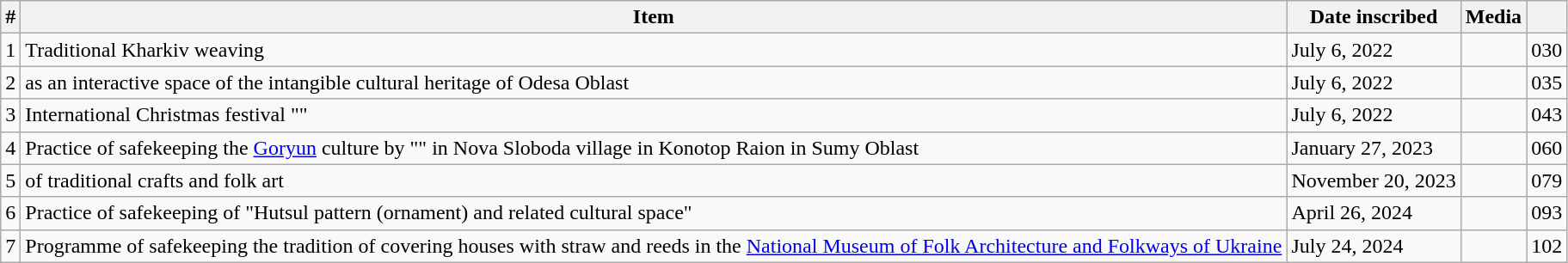<table class="wikitable">
<tr>
<th>#</th>
<th>Item</th>
<th>Date inscribed</th>
<th>Media</th>
<th></th>
</tr>
<tr>
<td>1</td>
<td>Traditional Kharkiv  weaving</td>
<td>July 6, 2022</td>
<td></td>
<td>030</td>
</tr>
<tr>
<td>2</td>
<td> as an interactive space of the intangible cultural heritage of Odesa Oblast</td>
<td>July 6, 2022</td>
<td></td>
<td>035</td>
</tr>
<tr>
<td>3</td>
<td>International Christmas festival ""</td>
<td>July 6, 2022</td>
<td></td>
<td>043</td>
</tr>
<tr>
<td>4</td>
<td>Practice of safekeeping the <a href='#'>Goryun</a> culture by "" in Nova Sloboda village in Konotop Raion in Sumy Oblast</td>
<td>January 27, 2023</td>
<td></td>
<td>060</td>
</tr>
<tr>
<td>5</td>
<td> of traditional crafts and folk art</td>
<td>November 20, 2023</td>
<td></td>
<td>079</td>
</tr>
<tr>
<td>6</td>
<td>Practice of safekeeping of "Hutsul pattern (ornament) and related cultural space"</td>
<td>April 26, 2024</td>
<td></td>
<td>093</td>
</tr>
<tr>
<td>7</td>
<td>Programme of safekeeping the tradition of covering houses with straw and reeds in the <a href='#'>National Museum of Folk Architecture and Folkways of Ukraine</a></td>
<td>July 24, 2024</td>
<td></td>
<td>102</td>
</tr>
</table>
